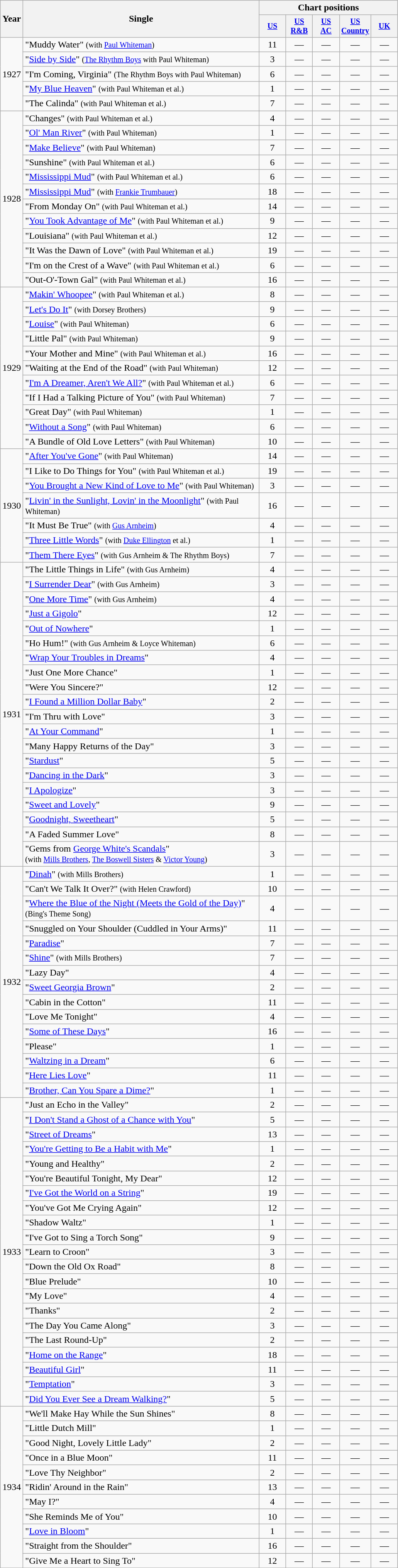<table class="wikitable" style="text-align:center;">
<tr>
<th rowspan="2">Year</th>
<th style="width:400px;" rowspan="2">Single</th>
<th colspan="5">Chart positions</th>
</tr>
<tr style="font-size:smaller;">
<th style="width:40px;"><a href='#'>US</a></th>
<th style="width:40px;"><a href='#'>US<br>R&B</a></th>
<th style="width:40px;"><a href='#'>US<br>AC</a></th>
<th style="width:40px;"><a href='#'>US Country</a></th>
<th style="width:40px;"><a href='#'>UK</a></th>
</tr>
<tr>
<td rowspan="5">1927</td>
<td style="text-align:left;">"Muddy Water" <small>(with <a href='#'>Paul Whiteman</a>)</small></td>
<td>11</td>
<td>—</td>
<td>—</td>
<td>—</td>
<td>—</td>
</tr>
<tr>
<td style="text-align:left;">"<a href='#'>Side by Side</a>" <small>(<a href='#'>The Rhythm Boys</a> with Paul Whiteman)</small></td>
<td>3</td>
<td>—</td>
<td>—</td>
<td>—</td>
<td>—</td>
</tr>
<tr>
<td style="text-align:left;">"I'm Coming, Virginia" <small>(The Rhythm Boys with Paul Whiteman)</small></td>
<td>6</td>
<td>—</td>
<td>—</td>
<td>—</td>
<td>—</td>
</tr>
<tr>
<td style="text-align:left;">"<a href='#'>My Blue Heaven</a>" <small>(with Paul Whiteman et al.)</small></td>
<td>1</td>
<td>—</td>
<td>—</td>
<td>—</td>
<td>—</td>
</tr>
<tr>
<td style="text-align:left;">"The Calinda" <small>(with Paul Whiteman et al.)</small></td>
<td>7</td>
<td>—</td>
<td>—</td>
<td>—</td>
<td>—</td>
</tr>
<tr>
<td rowspan="12">1928</td>
<td style="text-align:left;">"Changes" <small>(with Paul Whiteman et al.)</small></td>
<td>4</td>
<td>—</td>
<td>—</td>
<td>—</td>
<td>—</td>
</tr>
<tr>
<td style="text-align:left;">"<a href='#'>Ol' Man River</a>" <small>(with Paul Whiteman)</small></td>
<td>1</td>
<td>—</td>
<td>—</td>
<td>—</td>
<td>—</td>
</tr>
<tr>
<td style="text-align:left;">"<a href='#'>Make Believe</a>" <small>(with Paul Whiteman)</small></td>
<td>7</td>
<td>—</td>
<td>—</td>
<td>—</td>
<td>—</td>
</tr>
<tr>
<td style="text-align:left;">"Sunshine" <small>(with Paul Whiteman et al.)</small></td>
<td>6</td>
<td>—</td>
<td>—</td>
<td>—</td>
<td>—</td>
</tr>
<tr>
<td style="text-align:left;">"<a href='#'>Mississippi Mud</a>" <small>(with Paul Whiteman et al.)</small></td>
<td>6</td>
<td>—</td>
<td>—</td>
<td>—</td>
<td>—</td>
</tr>
<tr>
<td style="text-align:left;">"<a href='#'>Mississippi Mud</a>" <small>(with <a href='#'>Frankie Trumbauer</a>)</small></td>
<td>18</td>
<td>—</td>
<td>—</td>
<td>—</td>
<td>—</td>
</tr>
<tr>
<td style="text-align:left;">"From Monday On" <small>(with Paul Whiteman et al.)</small></td>
<td>14</td>
<td>—</td>
<td>—</td>
<td>—</td>
<td>—</td>
</tr>
<tr>
<td style="text-align:left;">"<a href='#'>You Took Advantage of Me</a>" <small>(with Paul Whiteman et al.)</small></td>
<td>9</td>
<td>—</td>
<td>—</td>
<td>—</td>
<td>—</td>
</tr>
<tr>
<td style="text-align:left;">"Louisiana" <small>(with Paul Whiteman et al.)</small></td>
<td>12</td>
<td>—</td>
<td>—</td>
<td>—</td>
<td>—</td>
</tr>
<tr>
<td style="text-align:left;">"It Was the Dawn of Love" <small>(with Paul Whiteman et al.)</small></td>
<td>19</td>
<td>—</td>
<td>—</td>
<td>—</td>
<td>—</td>
</tr>
<tr>
<td style="text-align:left;">"I'm on the Crest of a Wave" <small>(with Paul Whiteman et al.)</small></td>
<td>6</td>
<td>—</td>
<td>—</td>
<td>—</td>
<td>—</td>
</tr>
<tr>
<td style="text-align:left;">"Out-O'-Town Gal" <small>(with Paul Whiteman et al.)</small></td>
<td>16</td>
<td>—</td>
<td>—</td>
<td>—</td>
<td>—</td>
</tr>
<tr>
<td rowspan="11">1929</td>
<td style="text-align:left;">"<a href='#'>Makin' Whoopee</a>" <small>(with Paul Whiteman et al.)</small></td>
<td>8</td>
<td>—</td>
<td>—</td>
<td>—</td>
<td>—</td>
</tr>
<tr>
<td style="text-align:left;">"<a href='#'>Let's Do It</a>" <small>(with Dorsey Brothers)</small></td>
<td>9</td>
<td>—</td>
<td>—</td>
<td>—</td>
<td>—</td>
</tr>
<tr>
<td style="text-align:left;">"<a href='#'>Louise</a>" <small>(with Paul Whiteman)</small></td>
<td>6</td>
<td>—</td>
<td>—</td>
<td>—</td>
<td>—</td>
</tr>
<tr>
<td style="text-align:left;">"Little Pal" <small>(with Paul Whiteman)</small></td>
<td>9</td>
<td>—</td>
<td>—</td>
<td>—</td>
<td>—</td>
</tr>
<tr>
<td style="text-align:left;">"Your Mother and Mine" <small>(with Paul Whiteman et al.)</small></td>
<td>16</td>
<td>—</td>
<td>—</td>
<td>—</td>
<td>—</td>
</tr>
<tr>
<td style="text-align:left;">"Waiting at the End of the Road" <small>(with Paul Whiteman)</small></td>
<td>12</td>
<td>—</td>
<td>—</td>
<td>—</td>
<td>—</td>
</tr>
<tr>
<td style="text-align:left;">"<a href='#'>I'm A Dreamer, Aren't We All?</a>" <small>(with Paul Whiteman et al.)</small></td>
<td>6</td>
<td>—</td>
<td>—</td>
<td>—</td>
<td>—</td>
</tr>
<tr>
<td style="text-align:left;">"If I Had a Talking Picture of You" <small>(with Paul Whiteman)</small></td>
<td>7</td>
<td>—</td>
<td>—</td>
<td>—</td>
<td>—</td>
</tr>
<tr>
<td style="text-align:left;">"Great Day" <small>(with Paul Whiteman)</small></td>
<td>1</td>
<td>—</td>
<td>—</td>
<td>—</td>
<td>—</td>
</tr>
<tr>
<td style="text-align:left;">"<a href='#'>Without a Song</a>" <small>(with Paul Whiteman)</small></td>
<td>6</td>
<td>—</td>
<td>—</td>
<td>—</td>
<td>—</td>
</tr>
<tr>
<td style="text-align:left;">"A Bundle of Old Love Letters" <small>(with Paul Whiteman)</small></td>
<td>10</td>
<td>—</td>
<td>—</td>
<td>—</td>
<td>—</td>
</tr>
<tr>
<td rowspan="7">1930</td>
<td style="text-align:left;">"<a href='#'>After You've Gone</a>" <small>(with Paul Whiteman)</small></td>
<td>14</td>
<td>—</td>
<td>—</td>
<td>—</td>
<td>—</td>
</tr>
<tr>
<td style="text-align:left;">"I Like to Do Things for You" <small>(with Paul Whiteman et al.)</small></td>
<td>19</td>
<td>—</td>
<td>—</td>
<td>—</td>
<td>—</td>
</tr>
<tr>
<td style="text-align:left;">"<a href='#'>You Brought a New Kind of Love to Me</a>" <small>(with Paul Whiteman)</small></td>
<td>3</td>
<td>—</td>
<td>—</td>
<td>—</td>
<td>—</td>
</tr>
<tr>
<td style="text-align:left;">"<a href='#'>Livin' in the Sunlight, Lovin' in the Moonlight</a>" <small>(with Paul Whiteman)</small></td>
<td>16</td>
<td>—</td>
<td>—</td>
<td>—</td>
<td>—</td>
</tr>
<tr>
<td style="text-align:left;">"It Must Be True" <small>(with <a href='#'>Gus Arnheim</a>)</small></td>
<td>4</td>
<td>—</td>
<td>—</td>
<td>—</td>
<td>—</td>
</tr>
<tr>
<td style="text-align:left;">"<a href='#'>Three Little Words</a>" <small>(with <a href='#'>Duke Ellington</a> et al.)</small></td>
<td>1</td>
<td>—</td>
<td>—</td>
<td>—</td>
<td>—</td>
</tr>
<tr>
<td style="text-align:left;">"<a href='#'>Them There Eyes</a>" <small>(with Gus Arnheim & The Rhythm Boys)</small></td>
<td>7</td>
<td>—</td>
<td>—</td>
<td>—</td>
<td>—</td>
</tr>
<tr>
<td rowspan="20">1931</td>
<td style="text-align:left;">"The Little Things in Life" <small>(with Gus Arnheim)</small></td>
<td>4</td>
<td>—</td>
<td>—</td>
<td>—</td>
<td>—</td>
</tr>
<tr>
<td style="text-align:left;">"<a href='#'>I Surrender Dear</a>" <small>(with Gus Arnheim)</small></td>
<td>3</td>
<td>—</td>
<td>—</td>
<td>—</td>
<td>—</td>
</tr>
<tr>
<td style="text-align:left;">"<a href='#'>One More Time</a>" <small>(with Gus Arnheim)</small></td>
<td>4</td>
<td>—</td>
<td>—</td>
<td>—</td>
<td>—</td>
</tr>
<tr>
<td style="text-align:left;">"<a href='#'>Just a Gigolo</a>"</td>
<td>12</td>
<td>—</td>
<td>—</td>
<td>—</td>
<td>—</td>
</tr>
<tr>
<td style="text-align:left;">"<a href='#'>Out of Nowhere</a>"</td>
<td>1</td>
<td>—</td>
<td>—</td>
<td>—</td>
<td>—</td>
</tr>
<tr>
<td style="text-align:left;">"Ho Hum!" <small>(with Gus Arnheim & Loyce Whiteman)</small></td>
<td>6</td>
<td>—</td>
<td>—</td>
<td>—</td>
<td>—</td>
</tr>
<tr>
<td style="text-align:left;">"<a href='#'>Wrap Your Troubles in Dreams</a>"</td>
<td>4</td>
<td>—</td>
<td>—</td>
<td>—</td>
<td>—</td>
</tr>
<tr>
<td style="text-align:left;">"Just One More Chance"</td>
<td>1</td>
<td>—</td>
<td>—</td>
<td>—</td>
<td>—</td>
</tr>
<tr>
<td style="text-align:left;">"Were You Sincere?"</td>
<td>12</td>
<td>—</td>
<td>—</td>
<td>—</td>
<td>—</td>
</tr>
<tr>
<td style="text-align:left;">"<a href='#'>I Found a Million Dollar Baby</a>"</td>
<td>2</td>
<td>—</td>
<td>—</td>
<td>—</td>
<td>—</td>
</tr>
<tr>
<td style="text-align:left;">"I'm Thru with Love"</td>
<td>3</td>
<td>—</td>
<td>—</td>
<td>—</td>
<td>—</td>
</tr>
<tr>
<td style="text-align:left;">"<a href='#'>At Your Command</a>"</td>
<td>1</td>
<td>—</td>
<td>—</td>
<td>—</td>
<td>—</td>
</tr>
<tr>
<td style="text-align:left;">"Many Happy Returns of the Day"</td>
<td>3</td>
<td>—</td>
<td>—</td>
<td>—</td>
<td>—</td>
</tr>
<tr>
<td style="text-align:left;">"<a href='#'>Stardust</a>"</td>
<td>5</td>
<td>—</td>
<td>—</td>
<td>—</td>
<td>—</td>
</tr>
<tr>
<td style="text-align:left;">"<a href='#'>Dancing in the Dark</a>"</td>
<td>3</td>
<td>—</td>
<td>—</td>
<td>—</td>
<td>—</td>
</tr>
<tr>
<td style="text-align:left;">"<a href='#'>I Apologize</a>"</td>
<td>3</td>
<td>—</td>
<td>—</td>
<td>—</td>
<td>—</td>
</tr>
<tr>
<td style="text-align:left;">"<a href='#'>Sweet and Lovely</a>"</td>
<td>9</td>
<td>—</td>
<td>—</td>
<td>—</td>
<td>—</td>
</tr>
<tr>
<td style="text-align:left;">"<a href='#'>Goodnight, Sweetheart</a>"</td>
<td>5</td>
<td>—</td>
<td>—</td>
<td>—</td>
<td>—</td>
</tr>
<tr>
<td style="text-align:left;">"A Faded Summer Love"</td>
<td>8</td>
<td>—</td>
<td>—</td>
<td>—</td>
<td>—</td>
</tr>
<tr>
<td style="text-align:left;">"Gems from <a href='#'>George White's Scandals</a>" <br><small>(with <a href='#'>Mills Brothers</a>, <a href='#'>The Boswell Sisters</a> & <a href='#'>Victor Young</a>)</small></td>
<td>3</td>
<td>—</td>
<td>—</td>
<td>—</td>
<td>—</td>
</tr>
<tr>
<td rowspan="15">1932</td>
<td style="text-align:left;">"<a href='#'>Dinah</a>" <small>(with Mills Brothers)</small></td>
<td>1</td>
<td>—</td>
<td>—</td>
<td>—</td>
<td>—</td>
</tr>
<tr>
<td style="text-align:left;">"Can't We Talk It Over?" <small>(with Helen Crawford)</small></td>
<td>10</td>
<td>—</td>
<td>—</td>
<td>—</td>
<td>—</td>
</tr>
<tr>
<td style="text-align:left;">"<a href='#'>Where the Blue of the Night (Meets the Gold of the Day)</a>" <br><small>(Bing's Theme Song)</small></td>
<td>4</td>
<td>—</td>
<td>—</td>
<td>—</td>
<td>—</td>
</tr>
<tr>
<td style="text-align:left;">"Snuggled on Your Shoulder (Cuddled in Your Arms)"</td>
<td>11</td>
<td>—</td>
<td>—</td>
<td>—</td>
<td>—</td>
</tr>
<tr>
<td style="text-align:left;">"<a href='#'>Paradise</a>"</td>
<td>7</td>
<td>—</td>
<td>—</td>
<td>—</td>
<td>—</td>
</tr>
<tr>
<td style="text-align:left;">"<a href='#'>Shine</a>" <small>(with Mills Brothers)</small></td>
<td>7</td>
<td>—</td>
<td>—</td>
<td>—</td>
<td>—</td>
</tr>
<tr>
<td style="text-align:left;">"Lazy Day"</td>
<td>4</td>
<td>—</td>
<td>—</td>
<td>—</td>
<td>—</td>
</tr>
<tr>
<td style="text-align:left;">"<a href='#'>Sweet Georgia Brown</a>"</td>
<td>2</td>
<td>—</td>
<td>—</td>
<td>—</td>
<td>—</td>
</tr>
<tr>
<td style="text-align:left;">"Cabin in the Cotton"</td>
<td>11</td>
<td>—</td>
<td>—</td>
<td>—</td>
<td>—</td>
</tr>
<tr>
<td style="text-align:left;">"Love Me Tonight"</td>
<td>4</td>
<td>—</td>
<td>—</td>
<td>—</td>
<td>—</td>
</tr>
<tr>
<td style="text-align:left;">"<a href='#'>Some of These Days</a>"</td>
<td>16</td>
<td>—</td>
<td>—</td>
<td>—</td>
<td>—</td>
</tr>
<tr>
<td style="text-align:left;">"Please"</td>
<td>1</td>
<td>—</td>
<td>—</td>
<td>—</td>
<td>—</td>
</tr>
<tr>
<td style="text-align:left;">"<a href='#'>Waltzing in a Dream</a>"</td>
<td>6</td>
<td>—</td>
<td>—</td>
<td>—</td>
<td>—</td>
</tr>
<tr>
<td style="text-align:left;">"<a href='#'>Here Lies Love</a>"</td>
<td>11</td>
<td>—</td>
<td>—</td>
<td>—</td>
<td>—</td>
</tr>
<tr>
<td style="text-align:left;">"<a href='#'>Brother, Can You Spare a Dime?</a>"</td>
<td>1</td>
<td>—</td>
<td>—</td>
<td>—</td>
<td>—</td>
</tr>
<tr>
<td rowspan="21">1933</td>
<td style="text-align:left;">"Just an Echo in the Valley"</td>
<td>2</td>
<td>—</td>
<td>—</td>
<td>—</td>
<td>—</td>
</tr>
<tr>
<td style="text-align:left;">"<a href='#'>I Don't Stand a Ghost of a Chance with You</a>"</td>
<td>5</td>
<td>—</td>
<td>—</td>
<td>—</td>
<td>—</td>
</tr>
<tr>
<td style="text-align:left;">"<a href='#'>Street of Dreams</a>"</td>
<td>13</td>
<td>—</td>
<td>—</td>
<td>—</td>
<td>—</td>
</tr>
<tr>
<td style="text-align:left;">"<a href='#'>You're Getting to Be a Habit with Me</a>"</td>
<td>1</td>
<td>—</td>
<td>—</td>
<td>—</td>
<td>—</td>
</tr>
<tr>
<td style="text-align:left;">"Young and Healthy"</td>
<td>2</td>
<td>—</td>
<td>—</td>
<td>—</td>
<td>—</td>
</tr>
<tr>
<td style="text-align:left;">"You're Beautiful Tonight, My Dear"</td>
<td>12</td>
<td>—</td>
<td>—</td>
<td>—</td>
<td>—</td>
</tr>
<tr>
<td style="text-align:left;">"<a href='#'>I've Got the World on a String</a>"</td>
<td>19</td>
<td>—</td>
<td>—</td>
<td>—</td>
<td>—</td>
</tr>
<tr>
<td style="text-align:left;">"You've Got Me Crying Again"</td>
<td>12</td>
<td>—</td>
<td>—</td>
<td>—</td>
<td>—</td>
</tr>
<tr>
<td style="text-align:left;">"Shadow Waltz"</td>
<td>1</td>
<td>—</td>
<td>—</td>
<td>—</td>
<td>—</td>
</tr>
<tr>
<td style="text-align:left;">"I've Got to Sing a Torch Song"</td>
<td>9</td>
<td>—</td>
<td>—</td>
<td>—</td>
<td>—</td>
</tr>
<tr>
<td style="text-align:left;">"Learn to Croon"</td>
<td>3</td>
<td>—</td>
<td>—</td>
<td>—</td>
<td>—</td>
</tr>
<tr>
<td style="text-align:left;">"Down the Old Ox Road"</td>
<td>8</td>
<td>—</td>
<td>—</td>
<td>—</td>
<td>—</td>
</tr>
<tr>
<td style="text-align:left;">"Blue Prelude"</td>
<td>10</td>
<td>—</td>
<td>—</td>
<td>—</td>
<td>—</td>
</tr>
<tr>
<td style="text-align:left;">"My Love"</td>
<td>4</td>
<td>—</td>
<td>—</td>
<td>—</td>
<td>—</td>
</tr>
<tr>
<td style="text-align:left;">"Thanks"</td>
<td>2</td>
<td>—</td>
<td>—</td>
<td>—</td>
<td>—</td>
</tr>
<tr>
<td style="text-align:left;">"The Day You Came Along"</td>
<td>3</td>
<td>—</td>
<td>—</td>
<td>—</td>
<td>—</td>
</tr>
<tr>
<td style="text-align:left;">"The Last Round-Up"</td>
<td>2</td>
<td>—</td>
<td>—</td>
<td>—</td>
<td>—</td>
</tr>
<tr>
<td style="text-align:left;">"<a href='#'>Home on the Range</a>"</td>
<td>18</td>
<td>—</td>
<td>—</td>
<td>—</td>
<td>—</td>
</tr>
<tr>
<td style="text-align:left;">"<a href='#'>Beautiful Girl</a>"</td>
<td>11</td>
<td>—</td>
<td>—</td>
<td>—</td>
<td>—</td>
</tr>
<tr>
<td style="text-align:left;">"<a href='#'>Temptation</a>"</td>
<td>3</td>
<td>—</td>
<td>—</td>
<td>—</td>
<td>—</td>
</tr>
<tr>
<td style="text-align:left;">"<a href='#'>Did You Ever See a Dream Walking?</a>"</td>
<td>5</td>
<td>—</td>
<td>—</td>
<td>—</td>
<td>—</td>
</tr>
<tr>
<td rowspan="11">1934</td>
<td style="text-align:left;">"We'll Make Hay While the Sun Shines"</td>
<td>8</td>
<td>—</td>
<td>—</td>
<td>—</td>
<td>—</td>
</tr>
<tr>
<td style="text-align:left;">"Little Dutch Mill"</td>
<td>1</td>
<td>—</td>
<td>—</td>
<td>—</td>
<td>—</td>
</tr>
<tr>
<td style="text-align:left;">"Good Night, Lovely Little Lady"</td>
<td>2</td>
<td>—</td>
<td>—</td>
<td>—</td>
<td>—</td>
</tr>
<tr>
<td style="text-align:left;">"Once in a Blue Moon"</td>
<td>11</td>
<td>—</td>
<td>—</td>
<td>—</td>
<td>—</td>
</tr>
<tr>
<td style="text-align:left;">"Love Thy Neighbor"</td>
<td>2</td>
<td>—</td>
<td>—</td>
<td>—</td>
<td>—</td>
</tr>
<tr>
<td style="text-align:left;">"Ridin' Around in the Rain"</td>
<td>13</td>
<td>—</td>
<td>—</td>
<td>—</td>
<td>—</td>
</tr>
<tr>
<td style="text-align:left;">"May I?"</td>
<td>4</td>
<td>—</td>
<td>—</td>
<td>—</td>
<td>—</td>
</tr>
<tr>
<td style="text-align:left;">"She Reminds Me of You"</td>
<td>10</td>
<td>—</td>
<td>—</td>
<td>—</td>
<td>—</td>
</tr>
<tr>
<td style="text-align:left;">"<a href='#'>Love in Bloom</a>"</td>
<td>1</td>
<td>—</td>
<td>—</td>
<td>—</td>
<td>—</td>
</tr>
<tr>
<td style="text-align:left;">"Straight from the Shoulder"</td>
<td>16</td>
<td>—</td>
<td>—</td>
<td>—</td>
<td>—</td>
</tr>
<tr>
<td style="text-align:left;">"Give Me a Heart to Sing To"</td>
<td>12</td>
<td>—</td>
<td>—</td>
<td>—</td>
<td>—</td>
</tr>
</table>
